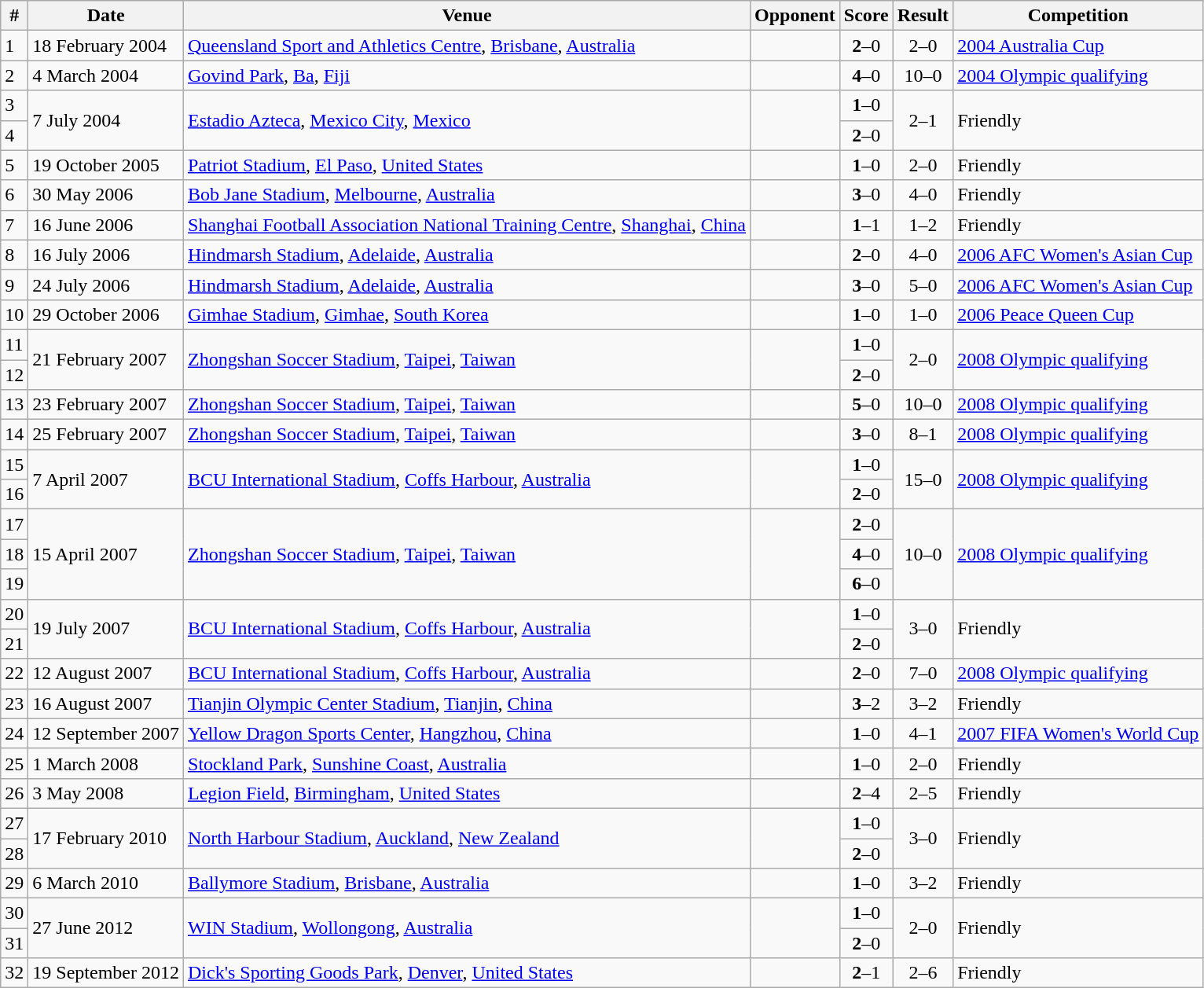<table class="wikitable" style=font-size:100%>
<tr>
<th>#</th>
<th>Date</th>
<th>Venue</th>
<th>Opponent</th>
<th>Score</th>
<th>Result</th>
<th>Competition</th>
</tr>
<tr>
<td>1</td>
<td>18 February 2004</td>
<td><a href='#'>Queensland Sport and Athletics Centre</a>, <a href='#'>Brisbane</a>, <a href='#'>Australia</a></td>
<td></td>
<td align="center"><strong>2</strong>–0</td>
<td align="center">2–0</td>
<td><a href='#'>2004 Australia Cup</a></td>
</tr>
<tr>
<td>2</td>
<td>4 March 2004</td>
<td><a href='#'>Govind Park</a>, <a href='#'>Ba</a>, <a href='#'>Fiji</a></td>
<td></td>
<td align="center"><strong>4</strong>–0</td>
<td align="center">10–0</td>
<td><a href='#'>2004 Olympic qualifying</a></td>
</tr>
<tr>
<td>3</td>
<td rowspan=2>7 July 2004</td>
<td rowspan=2><a href='#'>Estadio Azteca</a>, <a href='#'>Mexico City</a>, <a href='#'>Mexico</a></td>
<td rowspan=2></td>
<td align="center"><strong>1</strong>–0</td>
<td rowspan=2; align="center">2–1</td>
<td rowspan=2>Friendly</td>
</tr>
<tr>
<td>4</td>
<td align="center"><strong>2</strong>–0</td>
</tr>
<tr>
<td>5</td>
<td>19 October 2005</td>
<td><a href='#'>Patriot Stadium</a>, <a href='#'>El Paso</a>, <a href='#'>United States</a></td>
<td></td>
<td align="center"><strong>1</strong>–0</td>
<td align="center">2–0</td>
<td>Friendly</td>
</tr>
<tr>
<td>6</td>
<td>30 May 2006</td>
<td><a href='#'>Bob Jane Stadium</a>, <a href='#'>Melbourne</a>, <a href='#'>Australia</a></td>
<td></td>
<td align="center"><strong>3</strong>–0</td>
<td align="center">4–0</td>
<td>Friendly</td>
</tr>
<tr>
<td>7</td>
<td>16 June 2006</td>
<td><a href='#'>Shanghai Football Association National Training Centre</a>, <a href='#'>Shanghai</a>, <a href='#'>China</a></td>
<td></td>
<td align="center"><strong>1</strong>–1</td>
<td align="center">1–2</td>
<td>Friendly</td>
</tr>
<tr>
<td>8</td>
<td>16 July 2006</td>
<td><a href='#'>Hindmarsh Stadium</a>, <a href='#'>Adelaide</a>, <a href='#'>Australia</a></td>
<td></td>
<td align="center"><strong>2</strong>–0</td>
<td align="center">4–0</td>
<td><a href='#'>2006 AFC Women's Asian Cup</a></td>
</tr>
<tr>
<td>9</td>
<td>24 July 2006</td>
<td><a href='#'>Hindmarsh Stadium</a>, <a href='#'>Adelaide</a>, <a href='#'>Australia</a></td>
<td></td>
<td align="center"><strong>3</strong>–0</td>
<td align="center">5–0</td>
<td><a href='#'>2006 AFC Women's Asian Cup</a></td>
</tr>
<tr>
<td>10</td>
<td>29 October 2006</td>
<td><a href='#'>Gimhae Stadium</a>, <a href='#'>Gimhae</a>, <a href='#'>South Korea</a></td>
<td></td>
<td align="center"><strong>1</strong>–0</td>
<td align="center">1–0</td>
<td><a href='#'>2006 Peace Queen Cup</a></td>
</tr>
<tr>
<td>11</td>
<td rowspan=2>21 February 2007</td>
<td rowspan=2><a href='#'>Zhongshan Soccer Stadium</a>, <a href='#'>Taipei</a>, <a href='#'>Taiwan</a></td>
<td rowspan=2></td>
<td align="center"><strong>1</strong>–0</td>
<td rowspan=2; align="center">2–0</td>
<td rowspan=2><a href='#'>2008 Olympic qualifying</a></td>
</tr>
<tr>
<td>12</td>
<td align="center"><strong>2</strong>–0</td>
</tr>
<tr>
<td>13</td>
<td>23 February 2007</td>
<td><a href='#'>Zhongshan Soccer Stadium</a>, <a href='#'>Taipei</a>, <a href='#'>Taiwan</a></td>
<td></td>
<td align="center"><strong>5</strong>–0</td>
<td align="center">10–0</td>
<td><a href='#'>2008 Olympic qualifying</a></td>
</tr>
<tr>
<td>14</td>
<td>25 February 2007</td>
<td><a href='#'>Zhongshan Soccer Stadium</a>, <a href='#'>Taipei</a>, <a href='#'>Taiwan</a></td>
<td></td>
<td align="center"><strong>3</strong>–0</td>
<td align="center">8–1</td>
<td><a href='#'>2008 Olympic qualifying</a></td>
</tr>
<tr>
<td>15</td>
<td rowspan=2>7 April 2007</td>
<td rowspan=2><a href='#'>BCU International Stadium</a>, <a href='#'>Coffs Harbour</a>, <a href='#'>Australia</a></td>
<td rowspan=2></td>
<td align="center"><strong>1</strong>–0</td>
<td rowspan=2; align="center">15–0</td>
<td rowspan=2><a href='#'>2008 Olympic qualifying</a></td>
</tr>
<tr>
<td>16</td>
<td align="center"><strong>2</strong>–0</td>
</tr>
<tr>
<td>17</td>
<td rowspan=3>15 April 2007</td>
<td rowspan=3><a href='#'>Zhongshan Soccer Stadium</a>, <a href='#'>Taipei</a>, <a href='#'>Taiwan</a></td>
<td rowspan=3></td>
<td align="center"><strong>2</strong>–0</td>
<td rowspan=3; align="center">10–0</td>
<td rowspan=3><a href='#'>2008 Olympic qualifying</a></td>
</tr>
<tr>
<td>18</td>
<td align="center"><strong>4</strong>–0</td>
</tr>
<tr>
<td>19</td>
<td align="center"><strong>6</strong>–0</td>
</tr>
<tr>
<td>20</td>
<td rowspan=2>19 July 2007</td>
<td rowspan=2><a href='#'>BCU International Stadium</a>, <a href='#'>Coffs Harbour</a>, <a href='#'>Australia</a></td>
<td rowspan=2></td>
<td align="center"><strong>1</strong>–0</td>
<td rowspan=2; align="center">3–0</td>
<td rowspan=2>Friendly</td>
</tr>
<tr>
<td>21</td>
<td align="center"><strong>2</strong>–0</td>
</tr>
<tr>
<td>22</td>
<td>12 August 2007</td>
<td><a href='#'>BCU International Stadium</a>, <a href='#'>Coffs Harbour</a>, <a href='#'>Australia</a></td>
<td></td>
<td align="center"><strong>2</strong>–0</td>
<td align="center">7–0</td>
<td><a href='#'>2008 Olympic qualifying</a></td>
</tr>
<tr>
<td>23</td>
<td>16 August 2007</td>
<td><a href='#'>Tianjin Olympic Center Stadium</a>, <a href='#'>Tianjin</a>, <a href='#'>China</a></td>
<td></td>
<td align="center"><strong>3</strong>–2</td>
<td align="center">3–2</td>
<td>Friendly</td>
</tr>
<tr>
<td>24</td>
<td>12 September 2007</td>
<td><a href='#'>Yellow Dragon Sports Center</a>, <a href='#'>Hangzhou</a>, <a href='#'>China</a></td>
<td></td>
<td align="center"><strong>1</strong>–0</td>
<td align="center">4–1</td>
<td><a href='#'>2007 FIFA Women's World Cup</a></td>
</tr>
<tr>
<td>25</td>
<td>1 March 2008</td>
<td><a href='#'>Stockland Park</a>, <a href='#'>Sunshine Coast</a>, <a href='#'>Australia</a></td>
<td></td>
<td align="center"><strong>1</strong>–0</td>
<td align="center">2–0</td>
<td>Friendly</td>
</tr>
<tr>
<td>26</td>
<td>3 May 2008</td>
<td><a href='#'>Legion Field</a>, <a href='#'>Birmingham</a>, <a href='#'>United States</a></td>
<td></td>
<td align="center"><strong>2</strong>–4</td>
<td align="center">2–5</td>
<td>Friendly</td>
</tr>
<tr>
<td>27</td>
<td rowspan=2>17 February 2010</td>
<td rowspan=2><a href='#'>North Harbour Stadium</a>, <a href='#'>Auckland</a>, <a href='#'>New Zealand</a></td>
<td rowspan=2></td>
<td align="center"><strong>1</strong>–0</td>
<td rowspan=2; align="center">3–0</td>
<td rowspan=2>Friendly</td>
</tr>
<tr>
<td>28</td>
<td align="center"><strong>2</strong>–0</td>
</tr>
<tr>
<td>29</td>
<td>6 March 2010</td>
<td><a href='#'>Ballymore Stadium</a>, <a href='#'>Brisbane</a>, <a href='#'>Australia</a></td>
<td></td>
<td align="center"><strong>1</strong>–0</td>
<td align="center">3–2</td>
<td>Friendly</td>
</tr>
<tr>
<td>30</td>
<td rowspan=2>27 June 2012</td>
<td rowspan=2><a href='#'>WIN Stadium</a>, <a href='#'>Wollongong</a>, <a href='#'>Australia</a></td>
<td rowspan=2></td>
<td align="center"><strong>1</strong>–0</td>
<td rowspan=2; align="center">2–0</td>
<td rowspan=2>Friendly</td>
</tr>
<tr>
<td>31</td>
<td align="center"><strong>2</strong>–0</td>
</tr>
<tr>
<td>32</td>
<td>19 September 2012</td>
<td><a href='#'>Dick's Sporting Goods Park</a>, <a href='#'>Denver</a>, <a href='#'>United States</a></td>
<td></td>
<td align="center"><strong>2</strong>–1</td>
<td align="center">2–6</td>
<td>Friendly</td>
</tr>
</table>
